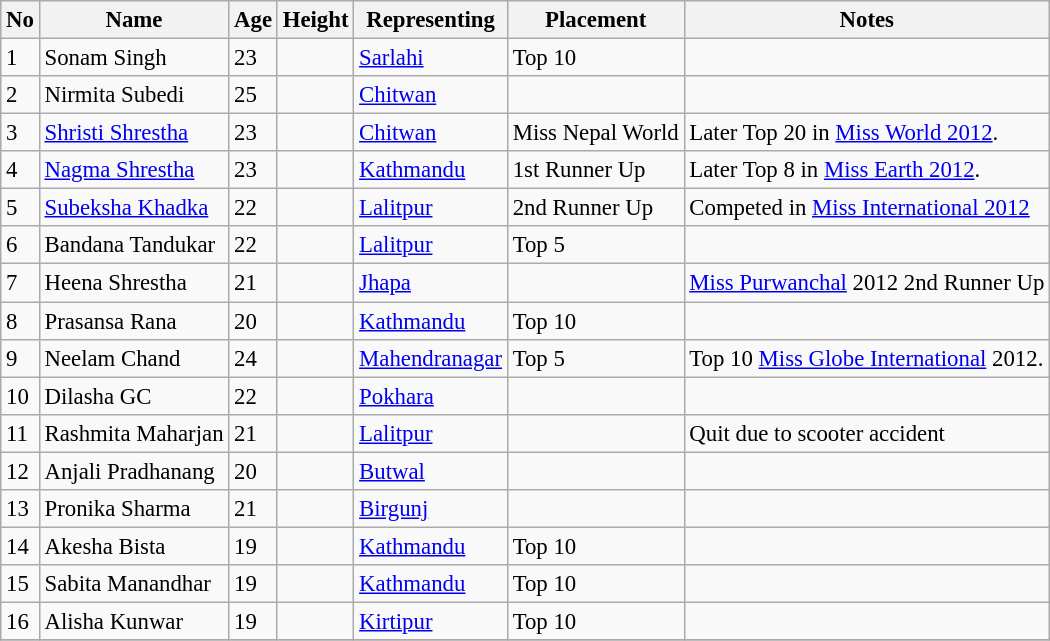<table class="wikitable sortable" style="font-size: 95%;">
<tr>
<th>No</th>
<th>Name</th>
<th>Age</th>
<th>Height</th>
<th>Representing</th>
<th>Placement</th>
<th>Notes</th>
</tr>
<tr>
<td>1</td>
<td>Sonam Singh</td>
<td>23</td>
<td></td>
<td><a href='#'>Sarlahi</a></td>
<td>Top 10</td>
<td></td>
</tr>
<tr>
<td>2</td>
<td>Nirmita Subedi</td>
<td>25</td>
<td></td>
<td><a href='#'>Chitwan</a></td>
<td></td>
<td></td>
</tr>
<tr>
<td>3</td>
<td><a href='#'>Shristi Shrestha</a></td>
<td>23</td>
<td></td>
<td><a href='#'>Chitwan</a></td>
<td>Miss Nepal World</td>
<td>Later Top 20 in <a href='#'>Miss World 2012</a>.</td>
</tr>
<tr>
<td>4</td>
<td><a href='#'>Nagma Shrestha</a></td>
<td>23</td>
<td></td>
<td><a href='#'>Kathmandu</a></td>
<td>1st Runner Up</td>
<td>Later Top 8 in <a href='#'>Miss Earth 2012</a>.</td>
</tr>
<tr>
<td>5</td>
<td><a href='#'>Subeksha Khadka</a></td>
<td>22</td>
<td></td>
<td><a href='#'>Lalitpur</a></td>
<td>2nd Runner Up</td>
<td>Competed in <a href='#'>Miss International 2012</a></td>
</tr>
<tr>
<td>6</td>
<td>Bandana Tandukar</td>
<td>22</td>
<td></td>
<td><a href='#'>Lalitpur</a></td>
<td>Top 5</td>
<td></td>
</tr>
<tr>
<td>7</td>
<td>Heena Shrestha</td>
<td>21</td>
<td></td>
<td><a href='#'>Jhapa</a></td>
<td></td>
<td><a href='#'>Miss Purwanchal</a> 2012 2nd Runner Up</td>
</tr>
<tr>
<td>8</td>
<td>Prasansa Rana</td>
<td>20</td>
<td></td>
<td><a href='#'>Kathmandu</a></td>
<td>Top 10</td>
<td></td>
</tr>
<tr>
<td>9</td>
<td>Neelam Chand</td>
<td>24</td>
<td></td>
<td><a href='#'>Mahendranagar</a></td>
<td>Top 5</td>
<td>Top 10 <a href='#'>Miss Globe International</a> 2012.</td>
</tr>
<tr>
<td>10</td>
<td>Dilasha GC</td>
<td>22</td>
<td></td>
<td><a href='#'>Pokhara</a></td>
<td></td>
<td></td>
</tr>
<tr>
<td>11</td>
<td>Rashmita Maharjan</td>
<td>21</td>
<td></td>
<td><a href='#'>Lalitpur</a></td>
<td></td>
<td>Quit due to scooter accident</td>
</tr>
<tr>
<td>12</td>
<td>Anjali Pradhanang</td>
<td>20</td>
<td></td>
<td><a href='#'>Butwal</a></td>
<td></td>
<td></td>
</tr>
<tr>
<td>13</td>
<td>Pronika Sharma</td>
<td>21</td>
<td></td>
<td><a href='#'>Birgunj</a></td>
<td></td>
<td></td>
</tr>
<tr>
<td>14</td>
<td>Akesha Bista</td>
<td>19</td>
<td></td>
<td><a href='#'>Kathmandu</a></td>
<td>Top 10</td>
<td></td>
</tr>
<tr>
<td>15</td>
<td>Sabita Manandhar</td>
<td>19</td>
<td></td>
<td><a href='#'>Kathmandu</a></td>
<td>Top 10</td>
<td></td>
</tr>
<tr>
<td>16</td>
<td>Alisha Kunwar</td>
<td>19</td>
<td></td>
<td><a href='#'>Kirtipur</a></td>
<td>Top 10</td>
<td></td>
</tr>
<tr>
</tr>
</table>
